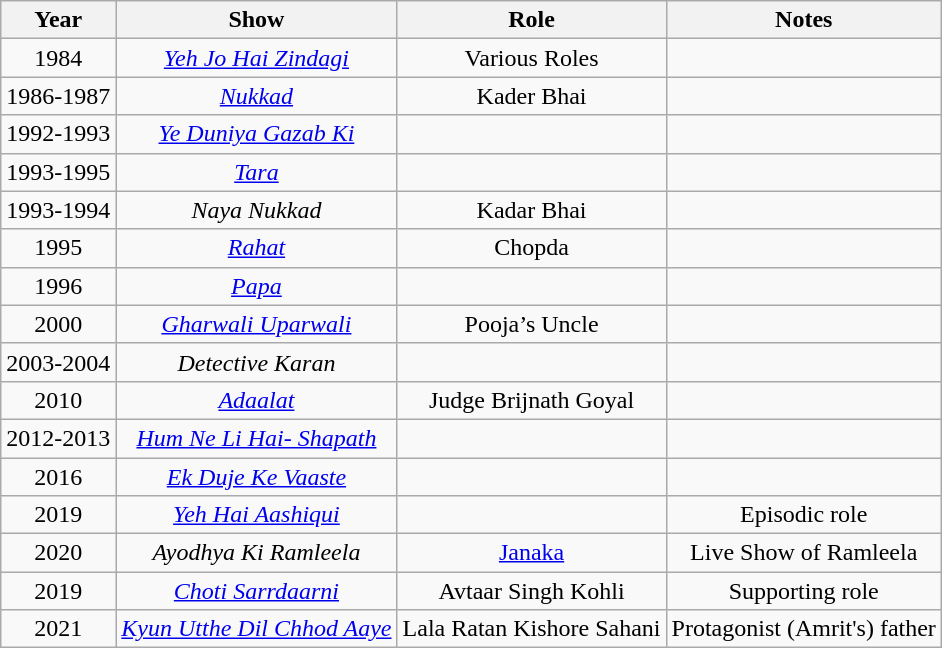<table class="wikitable" style="text-align: center;">
<tr>
<th>Year</th>
<th>Show</th>
<th>Role</th>
<th>Notes</th>
</tr>
<tr>
<td>1984</td>
<td><em><a href='#'>Yeh Jo Hai Zindagi</a></em></td>
<td>Various Roles</td>
<td></td>
</tr>
<tr>
<td>1986-1987</td>
<td><em><a href='#'>Nukkad</a></em></td>
<td>Kader Bhai</td>
<td></td>
</tr>
<tr>
<td>1992-1993</td>
<td><em><a href='#'>Ye Duniya Gazab Ki</a></em></td>
<td></td>
<td></td>
</tr>
<tr>
<td>1993-1995</td>
<td><em><a href='#'>Tara</a></em></td>
<td></td>
<td></td>
</tr>
<tr>
<td>1993-1994</td>
<td><em>Naya Nukkad</em></td>
<td>Kadar Bhai</td>
<td></td>
</tr>
<tr>
<td>1995</td>
<td><em><a href='#'>Rahat</a></em></td>
<td>Chopda</td>
<td></td>
</tr>
<tr>
<td>1996</td>
<td><em><a href='#'>Papa</a></em></td>
<td></td>
<td></td>
</tr>
<tr>
<td>2000</td>
<td><em><a href='#'>Gharwali Uparwali</a></em></td>
<td>Pooja’s Uncle</td>
<td></td>
</tr>
<tr>
<td>2003-2004</td>
<td><em>Detective Karan</em></td>
<td></td>
<td></td>
</tr>
<tr>
<td>2010</td>
<td><em><a href='#'>Adaalat</a></em></td>
<td>Judge Brijnath Goyal</td>
<td></td>
</tr>
<tr>
<td>2012-2013</td>
<td><em><a href='#'>Hum Ne Li Hai- Shapath</a></em> </td>
<td></td>
<td></td>
</tr>
<tr>
<td>2016</td>
<td><em><a href='#'>Ek Duje Ke Vaaste</a></em></td>
<td></td>
<td></td>
</tr>
<tr>
<td>2019</td>
<td><em><a href='#'>Yeh Hai Aashiqui</a></em></td>
<td></td>
<td>Episodic role</td>
</tr>
<tr>
<td>2020</td>
<td><em>Ayodhya Ki Ramleela</em></td>
<td><a href='#'>Janaka</a></td>
<td>Live Show of Ramleela</td>
</tr>
<tr>
<td>2019</td>
<td><em><a href='#'>Choti Sarrdaarni</a></em></td>
<td>Avtaar Singh Kohli</td>
<td>Supporting role</td>
</tr>
<tr>
<td>2021</td>
<td><em><a href='#'>Kyun Utthe Dil Chhod Aaye</a></em></td>
<td>Lala Ratan Kishore Sahani</td>
<td>Protagonist (Amrit's) father</td>
</tr>
</table>
